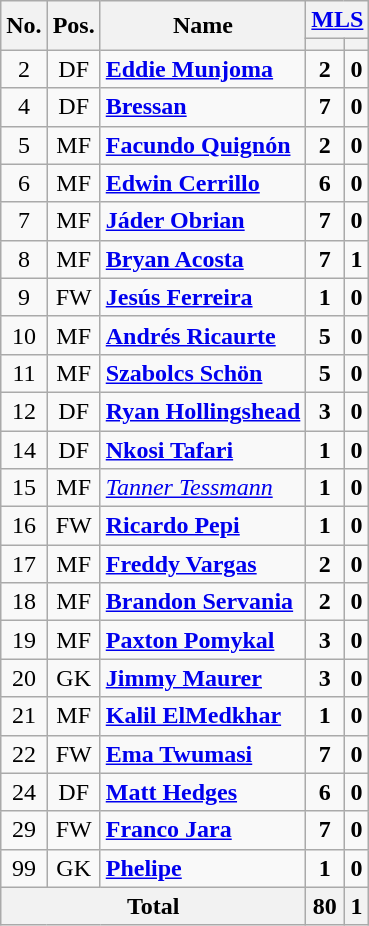<table class="wikitable sortable" style="text-align: center;">
<tr>
<th rowspan="2">No.</th>
<th rowspan="2">Pos.</th>
<th rowspan="2">Name</th>
<th colspan="2"><a href='#'>MLS</a></th>
</tr>
<tr>
<th></th>
<th></th>
</tr>
<tr>
<td>2</td>
<td>DF</td>
<td align=left> <strong><a href='#'>Eddie Munjoma</a></strong></td>
<td><strong>2</strong></td>
<td><strong>0</strong></td>
</tr>
<tr>
<td>4</td>
<td>DF</td>
<td align=left> <strong><a href='#'>Bressan</a></strong></td>
<td><strong>7</strong></td>
<td><strong>0</strong></td>
</tr>
<tr>
<td>5</td>
<td>MF</td>
<td align=left> <strong><a href='#'>Facundo Quignón</a></strong></td>
<td><strong>2</strong></td>
<td><strong>0</strong></td>
</tr>
<tr>
<td>6</td>
<td>MF</td>
<td align=left> <strong><a href='#'>Edwin Cerrillo</a></strong></td>
<td><strong>6</strong></td>
<td><strong>0</strong></td>
</tr>
<tr>
<td>7</td>
<td>MF</td>
<td align=left> <strong><a href='#'>Jáder Obrian</a></strong></td>
<td><strong>7</strong></td>
<td><strong>0</strong></td>
</tr>
<tr>
<td>8</td>
<td>MF</td>
<td align=left> <strong><a href='#'>Bryan Acosta</a></strong></td>
<td><strong>7</strong></td>
<td><strong>1</strong></td>
</tr>
<tr>
<td>9</td>
<td>FW</td>
<td align=left> <strong><a href='#'>Jesús Ferreira</a></strong></td>
<td><strong>1</strong></td>
<td><strong>0</strong></td>
</tr>
<tr>
<td>10</td>
<td>MF</td>
<td align=left> <strong><a href='#'>Andrés Ricaurte</a></strong></td>
<td><strong>5</strong></td>
<td><strong>0</strong></td>
</tr>
<tr>
<td>11</td>
<td>MF</td>
<td align=left> <strong><a href='#'>Szabolcs Schön</a></strong></td>
<td><strong>5</strong></td>
<td><strong>0</strong></td>
</tr>
<tr>
<td>12</td>
<td>DF</td>
<td align=left> <strong><a href='#'>Ryan Hollingshead</a></strong></td>
<td><strong>3</strong></td>
<td><strong>0</strong></td>
</tr>
<tr>
<td>14</td>
<td>DF</td>
<td align=left> <strong><a href='#'>Nkosi Tafari</a></strong></td>
<td><strong>1</strong></td>
<td><strong>0</strong></td>
</tr>
<tr>
<td>15</td>
<td>MF</td>
<td align=left> <em><a href='#'>Tanner Tessmann</a></em></td>
<td><strong>1</strong></td>
<td><strong>0</strong></td>
</tr>
<tr>
<td>16</td>
<td>FW</td>
<td align=left> <strong><a href='#'>Ricardo Pepi</a></strong></td>
<td><strong>1</strong></td>
<td><strong>0</strong></td>
</tr>
<tr>
<td>17</td>
<td>MF</td>
<td align=left> <strong><a href='#'>Freddy Vargas</a></strong></td>
<td><strong>2</strong></td>
<td><strong>0</strong></td>
</tr>
<tr>
<td>18</td>
<td>MF</td>
<td align=left> <strong><a href='#'>Brandon Servania</a></strong></td>
<td><strong>2</strong></td>
<td><strong>0</strong></td>
</tr>
<tr>
<td>19</td>
<td>MF</td>
<td align=left> <strong><a href='#'>Paxton Pomykal</a></strong></td>
<td><strong>3</strong></td>
<td><strong>0</strong></td>
</tr>
<tr>
<td>20</td>
<td>GK</td>
<td align=left> <strong><a href='#'>Jimmy Maurer</a></strong></td>
<td><strong>3</strong></td>
<td><strong>0</strong></td>
</tr>
<tr>
<td>21</td>
<td>MF</td>
<td align=left> <strong><a href='#'>Kalil ElMedkhar</a></strong></td>
<td><strong>1</strong></td>
<td><strong>0</strong></td>
</tr>
<tr>
<td>22</td>
<td>FW</td>
<td align=left> <strong><a href='#'>Ema Twumasi</a></strong></td>
<td><strong>7</strong></td>
<td><strong>0</strong></td>
</tr>
<tr>
<td>24</td>
<td>DF</td>
<td align=left> <strong><a href='#'>Matt Hedges</a></strong></td>
<td><strong>6</strong></td>
<td><strong>0</strong></td>
</tr>
<tr>
<td>29</td>
<td>FW</td>
<td align=left> <strong><a href='#'>Franco Jara</a></strong></td>
<td><strong>7</strong></td>
<td><strong>0</strong></td>
</tr>
<tr>
<td>99</td>
<td>GK</td>
<td align=left> <strong><a href='#'>Phelipe</a></strong></td>
<td><strong>1</strong></td>
<td><strong>0</strong></td>
</tr>
<tr>
<th colspan=3>Total</th>
<th>80</th>
<th>1</th>
</tr>
</table>
